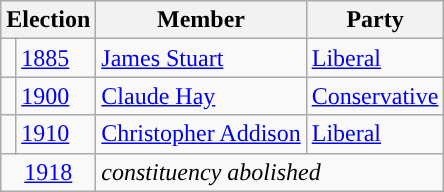<table class="wikitable">
<tr>
<th colspan="2">Election</th>
<th>Member</th>
<th>Party</th>
</tr>
<tr>
<td style="color:inherit;background-color: "></td>
<td><a href='#'>1885</a></td>
<td><a href='#'>James Stuart</a></td>
<td><a href='#'>Liberal</a></td>
</tr>
<tr>
<td style="color:inherit;background-color: "></td>
<td><a href='#'>1900</a></td>
<td><a href='#'>Claude Hay</a></td>
<td><a href='#'>Conservative</a></td>
</tr>
<tr>
<td style="color:inherit;background-color: "></td>
<td><a href='#'>1910</a></td>
<td><a href='#'>Christopher Addison</a></td>
<td><a href='#'>Liberal</a></td>
</tr>
<tr>
<td colspan="2" align="center"><a href='#'>1918</a></td>
<td colspan="2"><em>constituency abolished</em></td>
</tr>
</table>
